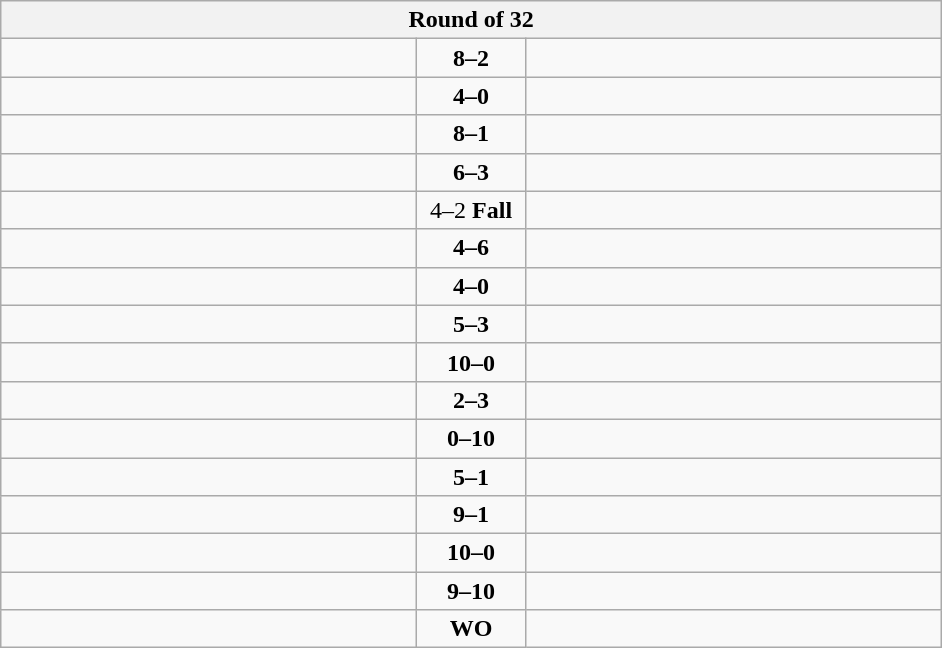<table class="wikitable" style="text-align: center;">
<tr>
<th colspan=3>Round of 32</th>
</tr>
<tr>
<td align=left width="270"><strong></strong></td>
<td align=center width="65"><strong>8–2</strong></td>
<td align=left width="270"></td>
</tr>
<tr>
<td align=left><strong></strong></td>
<td align=center><strong>4–0</strong></td>
<td align=left></td>
</tr>
<tr>
<td align=left><strong></strong></td>
<td align=center><strong>8–1</strong></td>
<td align=left></td>
</tr>
<tr>
<td align=left><strong></strong></td>
<td align=center><strong>6–3</strong></td>
<td align=left></td>
</tr>
<tr>
<td align=left><strong></strong></td>
<td align=center>4–2 <strong>Fall</strong></td>
<td align=left></td>
</tr>
<tr>
<td align=left></td>
<td align=center><strong>4–6</strong></td>
<td align=left><strong></strong></td>
</tr>
<tr>
<td align=left><strong></strong></td>
<td align=center><strong>4–0</strong></td>
<td align=left></td>
</tr>
<tr>
<td align=left><strong></strong></td>
<td align=center><strong>5–3</strong></td>
<td align=left></td>
</tr>
<tr>
<td align=left><strong></strong></td>
<td align=center><strong>10–0</strong></td>
<td align=left></td>
</tr>
<tr>
<td align=left></td>
<td align=center><strong>2–3</strong></td>
<td align=left><strong></strong></td>
</tr>
<tr>
<td align=left></td>
<td align=center><strong>0–10</strong></td>
<td align=left><strong></strong></td>
</tr>
<tr>
<td align=left><strong></strong></td>
<td align=center><strong>5–1</strong></td>
<td align=left></td>
</tr>
<tr>
<td align=left><strong></strong></td>
<td align=center><strong>9–1</strong></td>
<td align=left></td>
</tr>
<tr>
<td align=left><strong></strong></td>
<td align=center><strong>10–0</strong></td>
<td align=left></td>
</tr>
<tr>
<td align=left></td>
<td align=center><strong>9–10</strong></td>
<td align=left><strong></strong></td>
</tr>
<tr>
<td align=left><strong></strong></td>
<td align=center><strong>WO</strong></td>
<td align=left><s></s></td>
</tr>
</table>
